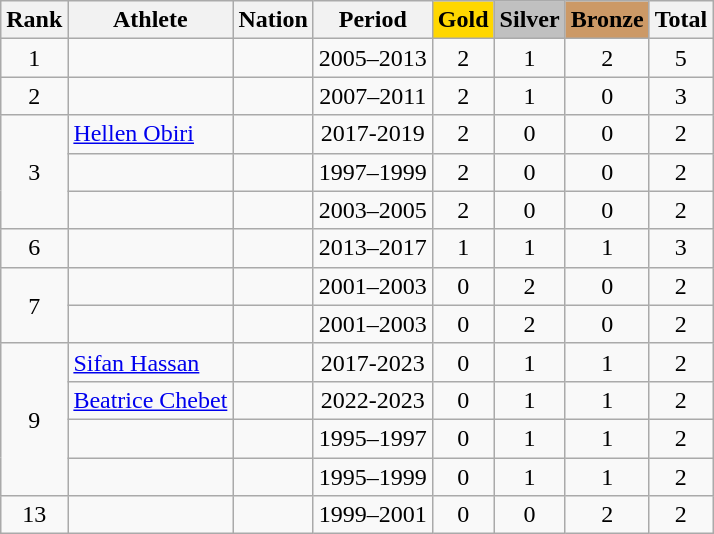<table class="wikitable sortable" style="text-align:center">
<tr>
<th>Rank</th>
<th>Athlete</th>
<th>Nation</th>
<th>Period</th>
<th style="background-color:gold">Gold</th>
<th style="background-color:silver">Silver</th>
<th style="background-color:#cc9966">Bronze</th>
<th>Total</th>
</tr>
<tr>
<td>1</td>
<td align=left></td>
<td align=left></td>
<td>2005–2013</td>
<td>2</td>
<td>1</td>
<td>2</td>
<td>5</td>
</tr>
<tr>
<td>2</td>
<td align=left></td>
<td align=left></td>
<td>2007–2011</td>
<td>2</td>
<td>1</td>
<td>0</td>
<td>3</td>
</tr>
<tr>
<td rowspan="3">3</td>
<td align="left"><a href='#'>Hellen Obiri</a></td>
<td align="left"></td>
<td>2017-2019</td>
<td>2</td>
<td>0</td>
<td>0</td>
<td>2</td>
</tr>
<tr>
<td align="left"></td>
<td align=left></td>
<td>1997–1999</td>
<td>2</td>
<td>0</td>
<td>0</td>
<td>2</td>
</tr>
<tr>
<td align="left"></td>
<td align=left></td>
<td>2003–2005</td>
<td>2</td>
<td>0</td>
<td>0</td>
<td>2</td>
</tr>
<tr>
<td>6</td>
<td align="left"></td>
<td align=left></td>
<td>2013–2017</td>
<td>1</td>
<td>1</td>
<td>1</td>
<td>3</td>
</tr>
<tr>
<td rowspan="2">7</td>
<td align="left"></td>
<td align=left></td>
<td>2001–2003</td>
<td>0</td>
<td>2</td>
<td>0</td>
<td>2</td>
</tr>
<tr>
<td align="left"></td>
<td align=left></td>
<td>2001–2003</td>
<td>0</td>
<td>2</td>
<td>0</td>
<td>2</td>
</tr>
<tr>
<td rowspan="4">9</td>
<td align="left"><a href='#'>Sifan Hassan</a></td>
<td align="left"></td>
<td>2017-2023</td>
<td>0</td>
<td>1</td>
<td>1</td>
<td>2</td>
</tr>
<tr>
<td align="left"><a href='#'>Beatrice Chebet</a></td>
<td align="left"></td>
<td>2022-2023</td>
<td>0</td>
<td>1</td>
<td>1</td>
<td>2</td>
</tr>
<tr>
<td align="left"></td>
<td align="left"></td>
<td>1995–1997</td>
<td>0</td>
<td>1</td>
<td>1</td>
<td>2</td>
</tr>
<tr>
<td align="left"></td>
<td align="left"></td>
<td>1995–1999</td>
<td>0</td>
<td>1</td>
<td>1</td>
<td>2</td>
</tr>
<tr>
<td>13</td>
<td align="left"></td>
<td align="left"></td>
<td>1999–2001</td>
<td>0</td>
<td>0</td>
<td>2</td>
<td>2</td>
</tr>
</table>
